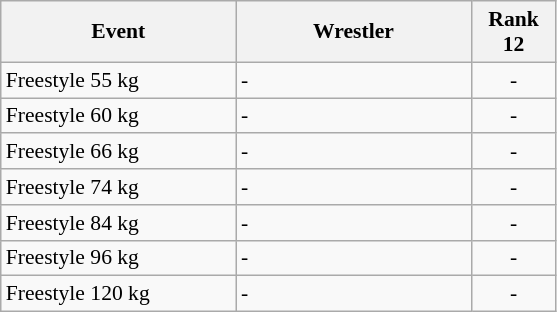<table class="wikitable" style="font-size:90%">
<tr>
<th width=150>Event</th>
<th width=150>Wrestler</th>
<th width=50>Rank 12</th>
</tr>
<tr>
<td>Freestyle 55 kg</td>
<td>-</td>
<td align="center">-</td>
</tr>
<tr>
<td>Freestyle 60 kg</td>
<td>-</td>
<td align="center">-</td>
</tr>
<tr>
<td>Freestyle 66 kg</td>
<td>-</td>
<td align="center">-</td>
</tr>
<tr>
<td>Freestyle 74 kg</td>
<td>-</td>
<td align="center">-</td>
</tr>
<tr>
<td>Freestyle 84 kg</td>
<td>-</td>
<td align="center">-</td>
</tr>
<tr>
<td>Freestyle 96 kg</td>
<td>-</td>
<td align="center">-</td>
</tr>
<tr>
<td>Freestyle 120 kg</td>
<td>-</td>
<td align="center">-</td>
</tr>
</table>
